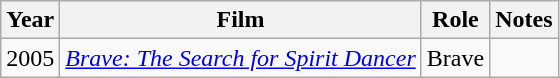<table class="wikitable sortable">
<tr>
<th>Year</th>
<th>Film</th>
<th>Role</th>
<th class="unsortable">Notes</th>
</tr>
<tr>
<td>2005</td>
<td><em><a href='#'>Brave: The Search for Spirit Dancer</a></em></td>
<td>Brave</td>
<td></td>
</tr>
</table>
